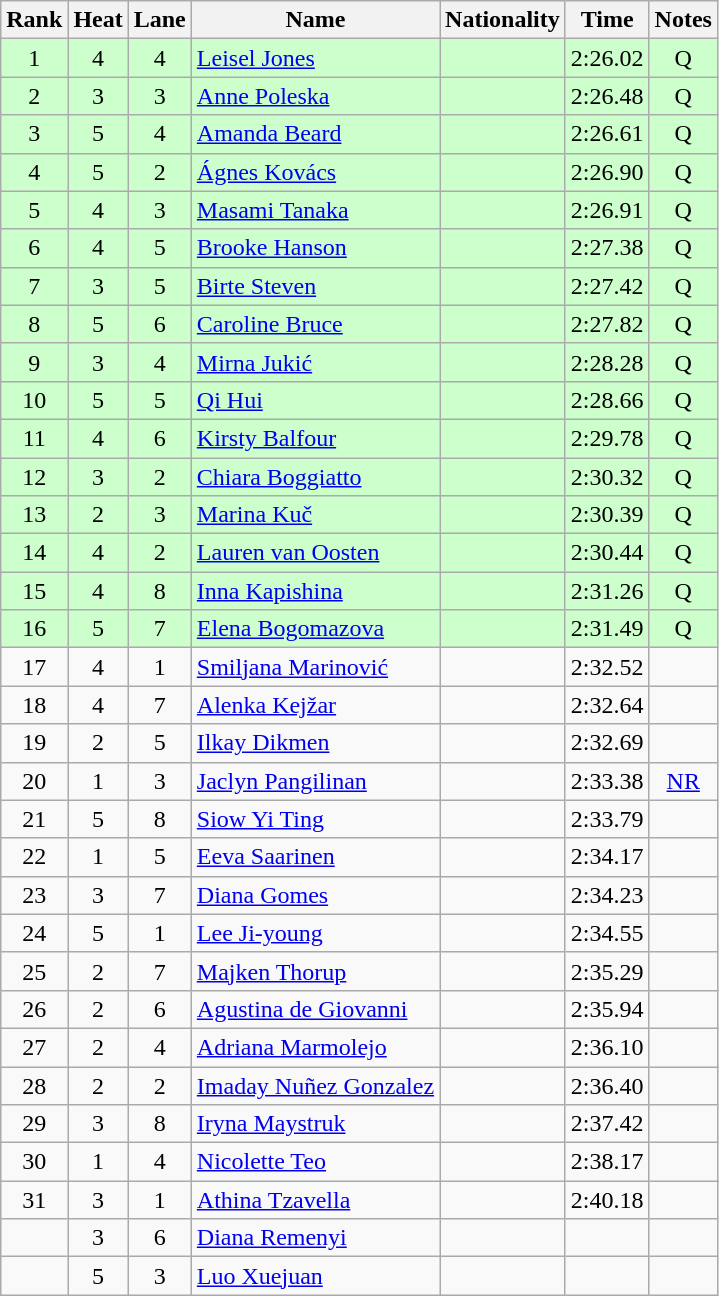<table class="wikitable sortable" style="text-align:center">
<tr>
<th>Rank</th>
<th>Heat</th>
<th>Lane</th>
<th>Name</th>
<th>Nationality</th>
<th>Time</th>
<th>Notes</th>
</tr>
<tr bgcolor=#ccffcc>
<td>1</td>
<td>4</td>
<td>4</td>
<td align=left><a href='#'>Leisel Jones</a></td>
<td align=left></td>
<td>2:26.02</td>
<td>Q</td>
</tr>
<tr bgcolor=#ccffcc>
<td>2</td>
<td>3</td>
<td>3</td>
<td align=left><a href='#'>Anne Poleska</a></td>
<td align=left></td>
<td>2:26.48</td>
<td>Q</td>
</tr>
<tr bgcolor=#ccffcc>
<td>3</td>
<td>5</td>
<td>4</td>
<td align=left><a href='#'>Amanda Beard</a></td>
<td align=left></td>
<td>2:26.61</td>
<td>Q</td>
</tr>
<tr bgcolor=#ccffcc>
<td>4</td>
<td>5</td>
<td>2</td>
<td align=left><a href='#'>Ágnes Kovács</a></td>
<td align=left></td>
<td>2:26.90</td>
<td>Q</td>
</tr>
<tr bgcolor=#ccffcc>
<td>5</td>
<td>4</td>
<td>3</td>
<td align=left><a href='#'>Masami Tanaka</a></td>
<td align=left></td>
<td>2:26.91</td>
<td>Q</td>
</tr>
<tr bgcolor=#ccffcc>
<td>6</td>
<td>4</td>
<td>5</td>
<td align=left><a href='#'>Brooke Hanson</a></td>
<td align=left></td>
<td>2:27.38</td>
<td>Q</td>
</tr>
<tr bgcolor=#ccffcc>
<td>7</td>
<td>3</td>
<td>5</td>
<td align=left><a href='#'>Birte Steven</a></td>
<td align=left></td>
<td>2:27.42</td>
<td>Q</td>
</tr>
<tr bgcolor=#ccffcc>
<td>8</td>
<td>5</td>
<td>6</td>
<td align=left><a href='#'>Caroline Bruce</a></td>
<td align=left></td>
<td>2:27.82</td>
<td>Q</td>
</tr>
<tr bgcolor=#ccffcc>
<td>9</td>
<td>3</td>
<td>4</td>
<td align=left><a href='#'>Mirna Jukić</a></td>
<td align=left></td>
<td>2:28.28</td>
<td>Q</td>
</tr>
<tr bgcolor=#ccffcc>
<td>10</td>
<td>5</td>
<td>5</td>
<td align=left><a href='#'>Qi Hui</a></td>
<td align=left></td>
<td>2:28.66</td>
<td>Q</td>
</tr>
<tr bgcolor=#ccffcc>
<td>11</td>
<td>4</td>
<td>6</td>
<td align=left><a href='#'>Kirsty Balfour</a></td>
<td align=left></td>
<td>2:29.78</td>
<td>Q</td>
</tr>
<tr bgcolor=#ccffcc>
<td>12</td>
<td>3</td>
<td>2</td>
<td align=left><a href='#'>Chiara Boggiatto</a></td>
<td align=left></td>
<td>2:30.32</td>
<td>Q</td>
</tr>
<tr bgcolor=#ccffcc>
<td>13</td>
<td>2</td>
<td>3</td>
<td align=left><a href='#'>Marina Kuč</a></td>
<td align=left></td>
<td>2:30.39</td>
<td>Q</td>
</tr>
<tr bgcolor=#ccffcc>
<td>14</td>
<td>4</td>
<td>2</td>
<td align=left><a href='#'>Lauren van Oosten</a></td>
<td align=left></td>
<td>2:30.44</td>
<td>Q</td>
</tr>
<tr bgcolor=#ccffcc>
<td>15</td>
<td>4</td>
<td>8</td>
<td align=left><a href='#'>Inna Kapishina</a></td>
<td align=left></td>
<td>2:31.26</td>
<td>Q</td>
</tr>
<tr bgcolor=#ccffcc>
<td>16</td>
<td>5</td>
<td>7</td>
<td align=left><a href='#'>Elena Bogomazova</a></td>
<td align=left></td>
<td>2:31.49</td>
<td>Q</td>
</tr>
<tr>
<td>17</td>
<td>4</td>
<td>1</td>
<td align=left><a href='#'>Smiljana Marinović</a></td>
<td align=left></td>
<td>2:32.52</td>
<td></td>
</tr>
<tr>
<td>18</td>
<td>4</td>
<td>7</td>
<td align=left><a href='#'>Alenka Kejžar</a></td>
<td align=left></td>
<td>2:32.64</td>
<td></td>
</tr>
<tr>
<td>19</td>
<td>2</td>
<td>5</td>
<td align=left><a href='#'>Ilkay Dikmen</a></td>
<td align=left></td>
<td>2:32.69</td>
<td></td>
</tr>
<tr>
<td>20</td>
<td>1</td>
<td>3</td>
<td align=left><a href='#'>Jaclyn Pangilinan</a></td>
<td align=left></td>
<td>2:33.38</td>
<td><a href='#'>NR</a></td>
</tr>
<tr>
<td>21</td>
<td>5</td>
<td>8</td>
<td align=left><a href='#'>Siow Yi Ting</a></td>
<td align=left></td>
<td>2:33.79</td>
<td></td>
</tr>
<tr>
<td>22</td>
<td>1</td>
<td>5</td>
<td align=left><a href='#'>Eeva Saarinen</a></td>
<td align=left></td>
<td>2:34.17</td>
<td></td>
</tr>
<tr>
<td>23</td>
<td>3</td>
<td>7</td>
<td align=left><a href='#'>Diana Gomes</a></td>
<td align=left></td>
<td>2:34.23</td>
<td></td>
</tr>
<tr>
<td>24</td>
<td>5</td>
<td>1</td>
<td align=left><a href='#'>Lee Ji-young</a></td>
<td align=left></td>
<td>2:34.55</td>
<td></td>
</tr>
<tr>
<td>25</td>
<td>2</td>
<td>7</td>
<td align=left><a href='#'>Majken Thorup</a></td>
<td align=left></td>
<td>2:35.29</td>
<td></td>
</tr>
<tr>
<td>26</td>
<td>2</td>
<td>6</td>
<td align=left><a href='#'>Agustina de Giovanni</a></td>
<td align=left></td>
<td>2:35.94</td>
<td></td>
</tr>
<tr>
<td>27</td>
<td>2</td>
<td>4</td>
<td align=left><a href='#'>Adriana Marmolejo</a></td>
<td align=left></td>
<td>2:36.10</td>
<td></td>
</tr>
<tr>
<td>28</td>
<td>2</td>
<td>2</td>
<td align=left><a href='#'>Imaday Nuñez Gonzalez</a></td>
<td align=left></td>
<td>2:36.40</td>
<td></td>
</tr>
<tr>
<td>29</td>
<td>3</td>
<td>8</td>
<td align=left><a href='#'>Iryna Maystruk</a></td>
<td align=left></td>
<td>2:37.42</td>
<td></td>
</tr>
<tr>
<td>30</td>
<td>1</td>
<td>4</td>
<td align=left><a href='#'>Nicolette Teo</a></td>
<td align=left></td>
<td>2:38.17</td>
<td></td>
</tr>
<tr>
<td>31</td>
<td>3</td>
<td>1</td>
<td align=left><a href='#'>Athina Tzavella</a></td>
<td align=left></td>
<td>2:40.18</td>
<td></td>
</tr>
<tr>
<td></td>
<td>3</td>
<td>6</td>
<td align=left><a href='#'>Diana Remenyi</a></td>
<td align=left></td>
<td></td>
<td></td>
</tr>
<tr>
<td></td>
<td>5</td>
<td>3</td>
<td align=left><a href='#'>Luo Xuejuan</a></td>
<td align=left></td>
<td></td>
<td></td>
</tr>
</table>
